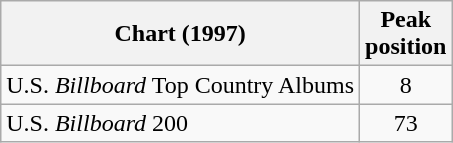<table class="wikitable">
<tr>
<th>Chart (1997)</th>
<th>Peak<br>position</th>
</tr>
<tr>
<td>U.S. <em>Billboard</em> Top Country Albums</td>
<td align="center">8</td>
</tr>
<tr>
<td>U.S. <em>Billboard</em> 200</td>
<td align="center">73</td>
</tr>
</table>
